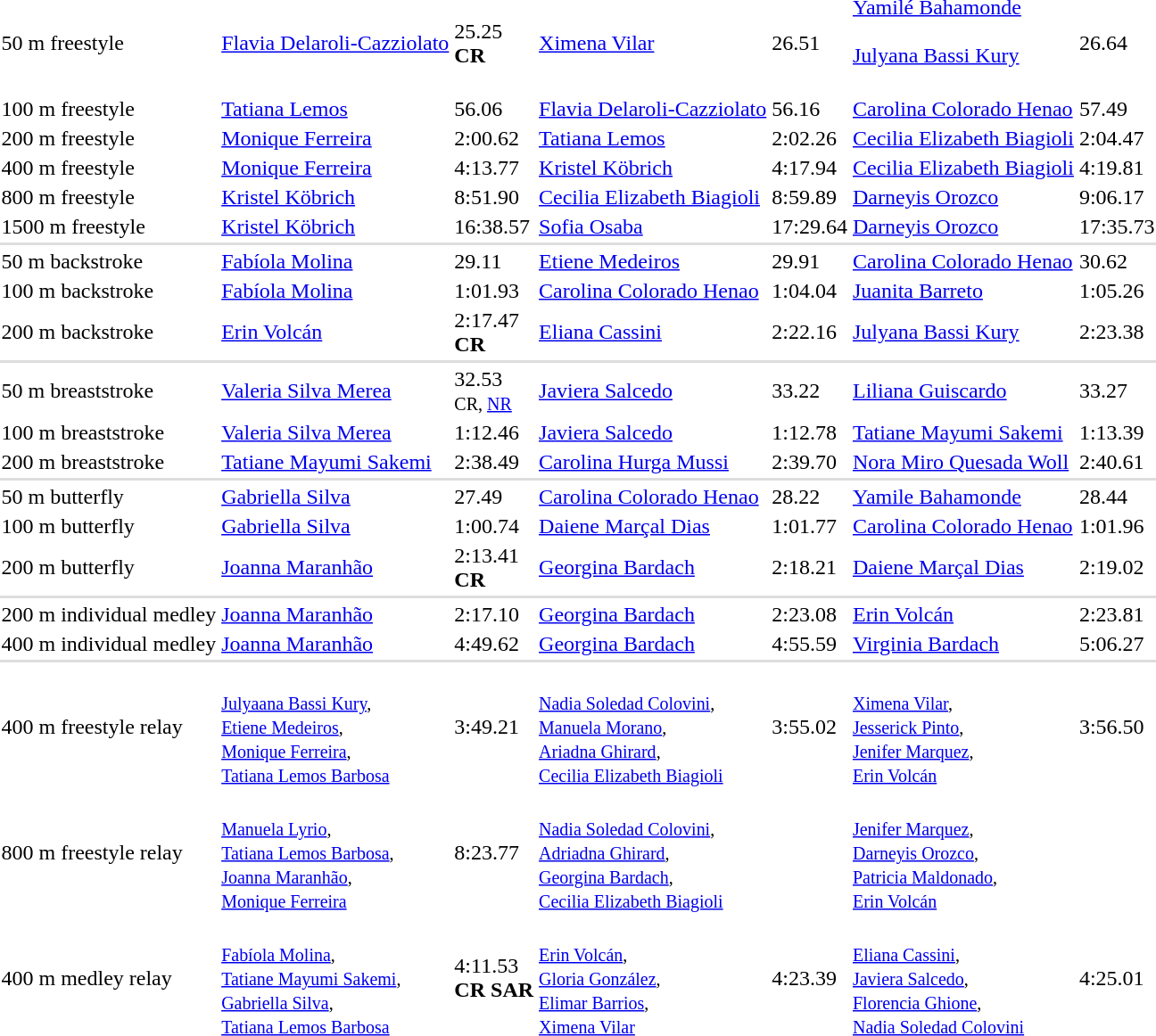<table>
<tr>
<td>50 m freestyle</td>
<td><a href='#'>Flavia Delaroli-Cazziolato</a> <br> </td>
<td>25.25<br><strong>CR</strong></td>
<td><a href='#'>Ximena Vilar</a> <br> </td>
<td>26.51</td>
<td><a href='#'>Yamilé Bahamonde</a> <br>  <br> <a href='#'>Julyana Bassi Kury</a> <br>  <br></td>
<td>26.64</td>
</tr>
<tr>
<td>100 m freestyle</td>
<td><a href='#'>Tatiana Lemos</a> <br> </td>
<td>56.06</td>
<td><a href='#'>Flavia Delaroli-Cazziolato</a> <br> </td>
<td>56.16</td>
<td><a href='#'>Carolina Colorado Henao</a> <br> </td>
<td>57.49</td>
</tr>
<tr>
<td>200 m freestyle</td>
<td><a href='#'>Monique Ferreira</a> <br> </td>
<td>2:00.62</td>
<td><a href='#'>Tatiana Lemos</a> <br> </td>
<td>2:02.26</td>
<td><a href='#'>Cecilia Elizabeth Biagioli</a> <br> </td>
<td>2:04.47</td>
</tr>
<tr>
<td>400 m freestyle</td>
<td><a href='#'>Monique Ferreira</a> <br> </td>
<td>4:13.77</td>
<td><a href='#'>Kristel Köbrich</a> <br> </td>
<td>4:17.94</td>
<td><a href='#'>Cecilia Elizabeth Biagioli</a> <br> </td>
<td>4:19.81</td>
</tr>
<tr>
<td>800 m freestyle</td>
<td><a href='#'>Kristel Köbrich</a> <br> </td>
<td>8:51.90</td>
<td><a href='#'>Cecilia Elizabeth Biagioli</a> <br> </td>
<td>8:59.89</td>
<td><a href='#'>Darneyis Orozco</a> <br> </td>
<td>9:06.17</td>
</tr>
<tr>
<td>1500 m freestyle</td>
<td><a href='#'>Kristel Köbrich</a> <br> </td>
<td>16:38.57</td>
<td><a href='#'>Sofia Osaba</a> <br> </td>
<td>17:29.64</td>
<td><a href='#'>Darneyis Orozco</a> <br> </td>
<td>17:35.73</td>
</tr>
<tr bgcolor=#DDDDDD>
<td colspan=7></td>
</tr>
<tr>
<td>50 m backstroke</td>
<td><a href='#'>Fabíola Molina</a> <br> </td>
<td>29.11</td>
<td><a href='#'>Etiene Medeiros</a> <br> </td>
<td>29.91</td>
<td><a href='#'>Carolina Colorado Henao</a> <br> </td>
<td>30.62</td>
</tr>
<tr>
<td>100 m backstroke</td>
<td><a href='#'>Fabíola Molina</a> <br> </td>
<td>1:01.93</td>
<td><a href='#'>Carolina Colorado Henao</a> <br> </td>
<td>1:04.04</td>
<td><a href='#'>Juanita Barreto</a> <br> </td>
<td>1:05.26</td>
</tr>
<tr>
<td>200 m backstroke</td>
<td><a href='#'>Erin Volcán</a> <br> </td>
<td>2:17.47<br><strong>CR</strong></td>
<td><a href='#'>Eliana Cassini</a> <br> </td>
<td>2:22.16</td>
<td><a href='#'>Julyana Bassi Kury</a> <br> </td>
<td>2:23.38</td>
</tr>
<tr bgcolor=#DDDDDD>
<td colspan=7></td>
</tr>
<tr>
<td>50 m breaststroke</td>
<td><a href='#'>Valeria Silva Merea</a> <br> </td>
<td>32.53 <small><br>CR, <a href='#'>NR</a></small></td>
<td><a href='#'>Javiera Salcedo</a> <br> </td>
<td>33.22</td>
<td><a href='#'>Liliana Guiscardo</a> <br> </td>
<td>33.27</td>
</tr>
<tr>
<td>100 m breaststroke</td>
<td><a href='#'>Valeria Silva Merea</a> <br> </td>
<td>1:12.46</td>
<td><a href='#'>Javiera Salcedo</a> <br> </td>
<td>1:12.78</td>
<td><a href='#'>Tatiane Mayumi Sakemi</a> <br> </td>
<td>1:13.39</td>
</tr>
<tr>
<td>200 m breaststroke</td>
<td><a href='#'>Tatiane Mayumi Sakemi</a> <br> </td>
<td>2:38.49</td>
<td><a href='#'>Carolina Hurga Mussi</a> <br> </td>
<td>2:39.70</td>
<td><a href='#'>Nora Miro Quesada Woll</a> <br> </td>
<td>2:40.61</td>
</tr>
<tr bgcolor=#DDDDDD>
<td colspan=7></td>
</tr>
<tr>
<td>50 m butterfly</td>
<td><a href='#'>Gabriella Silva</a> <br> </td>
<td>27.49</td>
<td><a href='#'>Carolina Colorado Henao</a> <br> </td>
<td>28.22</td>
<td><a href='#'>Yamile Bahamonde</a> <br> </td>
<td>28.44</td>
</tr>
<tr>
<td>100 m butterfly</td>
<td><a href='#'>Gabriella Silva</a> <br> </td>
<td>1:00.74</td>
<td><a href='#'>Daiene Marçal Dias</a> <br> </td>
<td>1:01.77</td>
<td><a href='#'>Carolina Colorado Henao</a> <br> </td>
<td>1:01.96</td>
</tr>
<tr>
<td>200 m butterfly</td>
<td><a href='#'>Joanna Maranhão</a> <br> </td>
<td>2:13.41<br><strong>CR</strong></td>
<td><a href='#'>Georgina Bardach</a> <br> </td>
<td>2:18.21</td>
<td><a href='#'>Daiene Marçal Dias</a> <br> </td>
<td>2:19.02</td>
</tr>
<tr bgcolor=#DDDDDD>
<td colspan=7></td>
</tr>
<tr>
<td>200 m individual medley</td>
<td><a href='#'>Joanna Maranhão</a> <br> </td>
<td>2:17.10</td>
<td><a href='#'>Georgina Bardach</a> <br> </td>
<td>2:23.08</td>
<td><a href='#'>Erin Volcán</a> <br> </td>
<td>2:23.81</td>
</tr>
<tr>
<td>400 m individual medley</td>
<td><a href='#'>Joanna Maranhão</a> <br> </td>
<td>4:49.62</td>
<td><a href='#'>Georgina Bardach</a> <br> </td>
<td>4:55.59</td>
<td><a href='#'>Virginia Bardach</a> <br> </td>
<td>5:06.27</td>
</tr>
<tr bgcolor=#DDDDDD>
<td colspan=7></td>
</tr>
<tr>
<td>400 m freestyle relay</td>
<td>  <br><small> <a href='#'>Julyaana Bassi Kury</a>, <br> <a href='#'>Etiene Medeiros</a>, <br> <a href='#'>Monique Ferreira</a>, <br> <a href='#'>Tatiana Lemos Barbosa</a> </small></td>
<td>3:49.21</td>
<td>  <br><small> <a href='#'>Nadia Soledad Colovini</a>, <br> <a href='#'>Manuela Morano</a>, <br> <a href='#'>Ariadna Ghirard</a>, <br> <a href='#'>Cecilia Elizabeth Biagioli</a> </small></td>
<td>3:55.02</td>
<td>  <br><small> <a href='#'>Ximena Vilar</a>, <br> <a href='#'>Jesserick Pinto</a>, <br> <a href='#'>Jenifer Marquez</a>, <br> <a href='#'>Erin Volcán</a> </small></td>
<td>3:56.50</td>
</tr>
<tr>
<td>800 m freestyle relay</td>
<td>  <br><small> <a href='#'>Manuela Lyrio</a>, <br> <a href='#'>Tatiana Lemos Barbosa</a>, <br> <a href='#'>Joanna Maranhão</a>, <br> <a href='#'>Monique Ferreira</a> </small></td>
<td>8:23.77</td>
<td> <br><small> <a href='#'>Nadia Soledad Colovini</a>, <br> <a href='#'>Adriadna Ghirard</a>, <br> <a href='#'>Georgina Bardach</a>, <br> <a href='#'>Cecilia Elizabeth Biagioli</a> </small></td>
<td></td>
<td> <br><small> <a href='#'>Jenifer Marquez</a>, <br> <a href='#'>Darneyis Orozco</a>, <br> <a href='#'>Patricia Maldonado</a>, <br> <a href='#'>Erin Volcán</a> </small></td>
<td></td>
</tr>
<tr>
<td>400 m medley relay</td>
<td>  <br><small> <a href='#'>Fabíola Molina</a>, <br> <a href='#'>Tatiane Mayumi Sakemi</a>, <br> <a href='#'>Gabriella Silva</a>, <br> <a href='#'>Tatiana Lemos Barbosa</a> </small></td>
<td>4:11.53<br><strong>CR</strong> <strong>SAR</strong></td>
<td>  <br><small> <a href='#'>Erin Volcán</a>, <br> <a href='#'>Gloria González</a>, <br> <a href='#'>Elimar Barrios</a>, <br> <a href='#'>Ximena Vilar</a> </small></td>
<td>4:23.39</td>
<td>  <br><small> <a href='#'>Eliana Cassini</a>, <br> <a href='#'>Javiera Salcedo</a>, <br> <a href='#'>Florencia Ghione</a>, <br> <a href='#'>Nadia Soledad Colovini</a> </small></td>
<td>4:25.01</td>
</tr>
</table>
